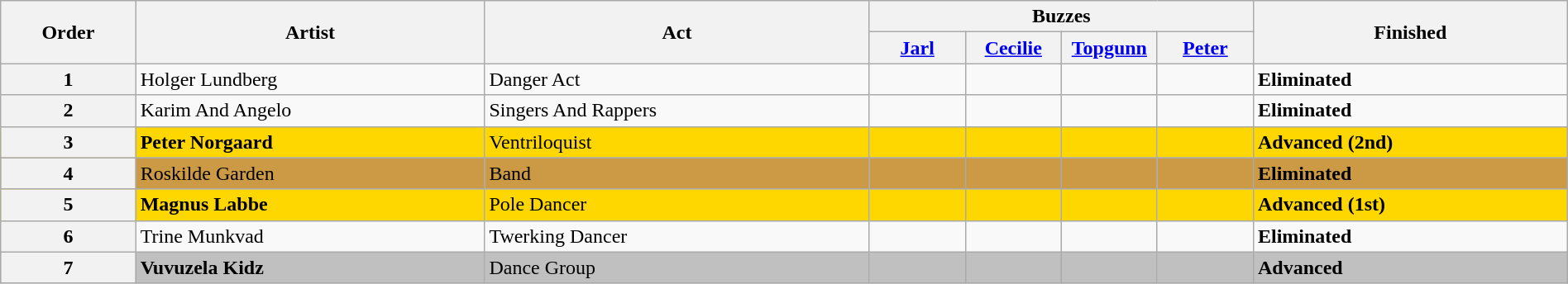<table class="wikitable sortable" width="100%">
<tr>
<th rowspan="2">Order</th>
<th rowspan="2" class="unsortable">Artist</th>
<th rowspan="2" class="unsortable">Act</th>
<th colspan="4" class="unsortable">Buzzes</th>
<th rowspan="2">Finished</th>
</tr>
<tr>
<th width="70"><a href='#'>Jarl</a></th>
<th width="70"><a href='#'>Cecilie</a></th>
<th width="70"><a href='#'>Topgunn</a></th>
<th width="70"><a href='#'>Peter</a></th>
</tr>
<tr>
<th>1</th>
<td>Holger Lundberg</td>
<td>Danger Act</td>
<td></td>
<td></td>
<td></td>
<td></td>
<td><strong>Eliminated</strong></td>
</tr>
<tr>
<th>2</th>
<td>Karim And Angelo</td>
<td>Singers And Rappers</td>
<td></td>
<td></td>
<td></td>
<td></td>
<td><strong>Eliminated</strong></td>
</tr>
<tr style="background:gold;">
<th>3</th>
<td><strong>Peter Norgaard</strong></td>
<td>Ventriloquist</td>
<td></td>
<td></td>
<td></td>
<td></td>
<td><strong>Advanced</strong> <strong>(2nd)</strong></td>
</tr>
<tr style="background:#c94;">
<th>4</th>
<td>Roskilde Garden</td>
<td>Band</td>
<td align="center"></td>
<td></td>
<td></td>
<td></td>
<td><strong>Eliminated</strong></td>
</tr>
<tr style="background:gold;">
<th>5</th>
<td><strong>Magnus Labbe</strong></td>
<td>Pole Dancer</td>
<td></td>
<td></td>
<td></td>
<td></td>
<td><strong>Advanced</strong> <strong>(1st)</strong></td>
</tr>
<tr>
<th>6</th>
<td>Trine Munkvad</td>
<td>Twerking Dancer</td>
<td></td>
<td></td>
<td></td>
<td></td>
<td><strong>Eliminated</strong></td>
</tr>
<tr style="background:silver;">
<th>7</th>
<td><strong>Vuvuzela Kidz</strong></td>
<td>Dance Group</td>
<td></td>
<td align="center"></td>
<td align="center"></td>
<td align="center"></td>
<td><strong>Advanced</strong></td>
</tr>
</table>
